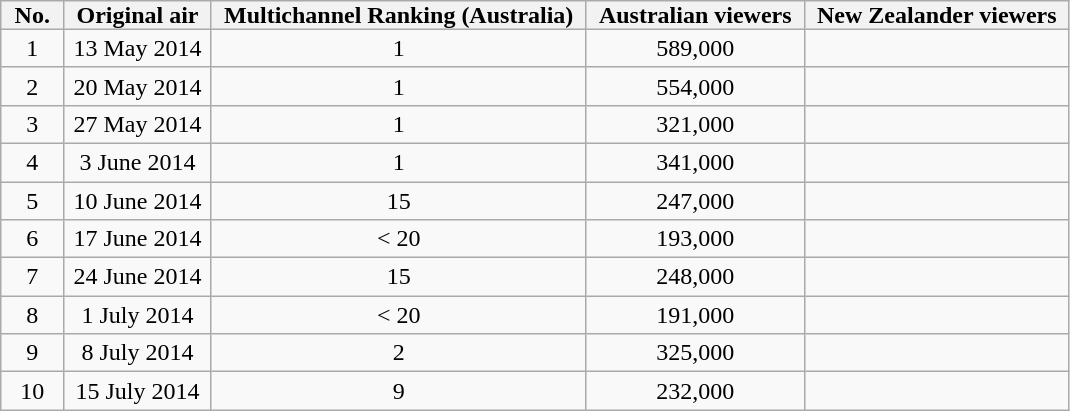<table class="wikitable" style="text-align:center;">
<tr>
<th style="padding:0 8px; width:25px;">No.</th>
<th style="padding:0 8px;">Original air</th>
<th style="padding:0 8px;">Multichannel Ranking (Australia)</th>
<th style="padding:0 8px;">Australian viewers</th>
<th style="padding:0 8px;">New Zealander viewers</th>
</tr>
<tr>
<td>1</td>
<td>13 May 2014</td>
<td>1</td>
<td>589,000</td>
<td></td>
</tr>
<tr>
<td>2</td>
<td>20 May 2014</td>
<td>1</td>
<td>554,000</td>
<td></td>
</tr>
<tr>
<td>3</td>
<td>27 May 2014</td>
<td>1</td>
<td>321,000</td>
<td></td>
</tr>
<tr>
<td>4</td>
<td>3 June 2014</td>
<td>1</td>
<td>341,000</td>
<td></td>
</tr>
<tr>
<td>5</td>
<td>10 June 2014</td>
<td>15</td>
<td>247,000</td>
<td></td>
</tr>
<tr>
<td>6</td>
<td>17 June 2014</td>
<td>< 20</td>
<td>193,000</td>
<td></td>
</tr>
<tr>
<td>7</td>
<td>24 June 2014</td>
<td>15</td>
<td>248,000</td>
<td></td>
</tr>
<tr>
<td>8</td>
<td>1 July 2014</td>
<td>< 20</td>
<td>191,000</td>
<td></td>
</tr>
<tr>
<td>9</td>
<td>8 July 2014</td>
<td>2</td>
<td>325,000</td>
<td></td>
</tr>
<tr>
<td>10</td>
<td>15 July 2014</td>
<td>9</td>
<td>232,000</td>
<td></td>
</tr>
</table>
